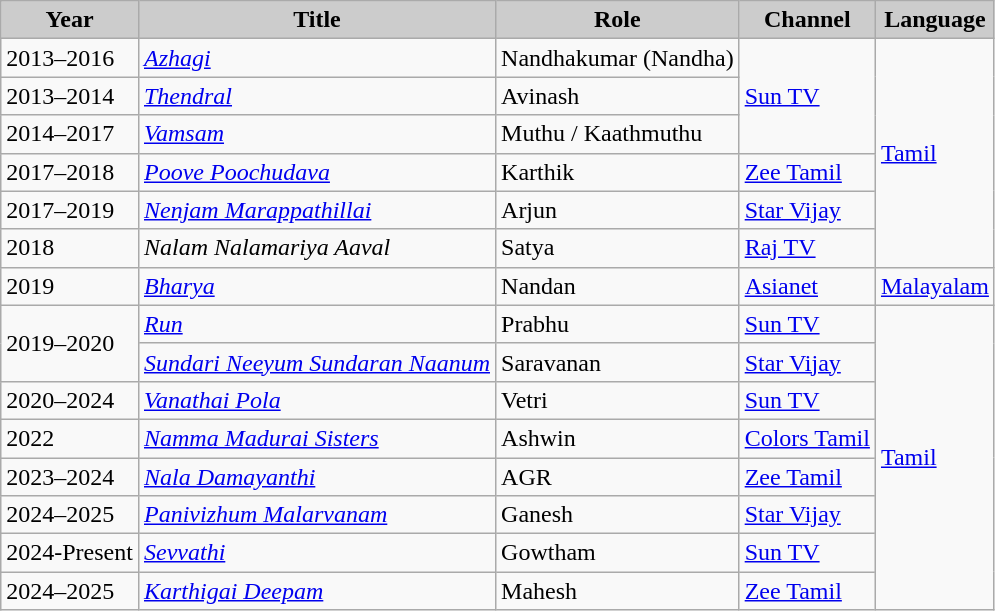<table class="wikitable">
<tr>
<th style="background:#ccc;">Year</th>
<th style="background:#ccc;">Title</th>
<th style="background:#ccc;">Role</th>
<th style="background:#ccc;">Channel</th>
<th style="background:#ccc;">Language</th>
</tr>
<tr>
<td>2013–2016</td>
<td><em><a href='#'>Azhagi</a></em></td>
<td>Nandhakumar (Nandha)</td>
<td rowspan="3"><a href='#'>Sun TV</a></td>
<td rowspan="6"><a href='#'>Tamil</a></td>
</tr>
<tr>
<td>2013–2014</td>
<td><em><a href='#'>Thendral</a></em></td>
<td>Avinash</td>
</tr>
<tr>
<td>2014–2017</td>
<td><em><a href='#'>Vamsam</a></em></td>
<td>Muthu / Kaathmuthu</td>
</tr>
<tr>
<td>2017–2018</td>
<td><em><a href='#'>Poove Poochudava</a></em></td>
<td>Karthik</td>
<td><a href='#'>Zee Tamil</a></td>
</tr>
<tr>
<td>2017–2019</td>
<td><em><a href='#'>Nenjam Marappathillai</a></em></td>
<td>Arjun</td>
<td><a href='#'>Star Vijay</a></td>
</tr>
<tr>
<td>2018</td>
<td><em>Nalam Nalamariya Aaval</em></td>
<td>Satya</td>
<td><a href='#'>Raj TV</a></td>
</tr>
<tr>
<td>2019</td>
<td><em><a href='#'>Bharya</a></em></td>
<td>Nandan</td>
<td><a href='#'>Asianet</a></td>
<td><a href='#'>Malayalam</a></td>
</tr>
<tr>
<td rowspan="2">2019–2020</td>
<td><em><a href='#'>Run</a></em></td>
<td>Prabhu</td>
<td><a href='#'>Sun TV</a></td>
<td rowspan="8"><a href='#'>Tamil</a></td>
</tr>
<tr>
<td><em><a href='#'>Sundari Neeyum Sundaran Naanum</a></em></td>
<td>Saravanan</td>
<td><a href='#'>Star Vijay</a></td>
</tr>
<tr>
<td>2020–2024</td>
<td><em><a href='#'>Vanathai Pola</a></em></td>
<td>Vetri</td>
<td><a href='#'>Sun TV</a></td>
</tr>
<tr>
<td>2022</td>
<td><em><a href='#'>Namma Madurai Sisters</a></em></td>
<td>Ashwin</td>
<td><a href='#'>Colors Tamil</a></td>
</tr>
<tr>
<td>2023–2024</td>
<td><em><a href='#'>Nala Damayanthi</a></em></td>
<td>AGR</td>
<td><a href='#'>Zee Tamil</a></td>
</tr>
<tr>
<td>2024–2025</td>
<td><em><a href='#'>Panivizhum Malarvanam</a></em></td>
<td>Ganesh</td>
<td><a href='#'>Star Vijay</a></td>
</tr>
<tr>
<td>2024-Present</td>
<td><em><a href='#'>Sevvathi</a></em></td>
<td>Gowtham</td>
<td><a href='#'>Sun TV</a></td>
</tr>
<tr>
<td>2024–2025</td>
<td><em><a href='#'>Karthigai Deepam</a></em></td>
<td>Mahesh</td>
<td><a href='#'>Zee Tamil</a></td>
</tr>
</table>
